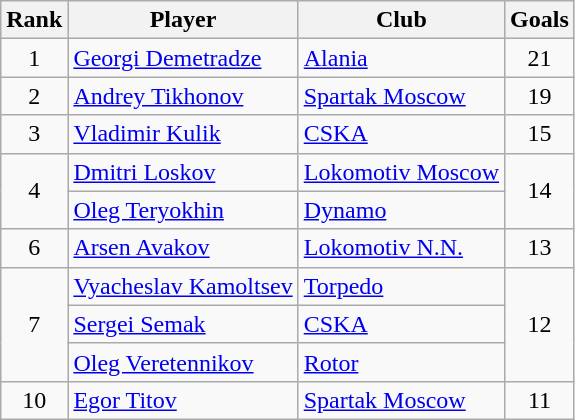<table class="wikitable" style="text-align: center;">
<tr>
<th>Rank</th>
<th>Player</th>
<th>Club</th>
<th>Goals</th>
</tr>
<tr>
<td>1</td>
<td style="text-align: left;"> <a href='#'>Georgi Demetradze</a></td>
<td style="text-align: left;"><a href='#'>Alania</a></td>
<td>21</td>
</tr>
<tr>
<td>2</td>
<td style="text-align: left;"> <a href='#'>Andrey Tikhonov</a></td>
<td style="text-align: left;"><a href='#'>Spartak Moscow</a></td>
<td>19</td>
</tr>
<tr>
<td>3</td>
<td style="text-align: left;"> <a href='#'>Vladimir Kulik</a></td>
<td style="text-align: left;"><a href='#'>CSKA</a></td>
<td>15</td>
</tr>
<tr>
<td rowspan="2">4</td>
<td style="text-align: left;"> <a href='#'>Dmitri Loskov</a></td>
<td style="text-align: left;"><a href='#'>Lokomotiv Moscow</a></td>
<td rowspan="2">14</td>
</tr>
<tr>
<td style="text-align: left;"> <a href='#'>Oleg Teryokhin</a></td>
<td style="text-align: left;"><a href='#'>Dynamo</a></td>
</tr>
<tr>
<td>6</td>
<td style="text-align: left;"> <a href='#'>Arsen Avakov</a></td>
<td style="text-align: left;"><a href='#'>Lokomotiv N.N.</a></td>
<td>13</td>
</tr>
<tr>
<td rowspan="3">7</td>
<td style="text-align: left;"> <a href='#'>Vyacheslav Kamoltsev</a></td>
<td style="text-align: left;"><a href='#'>Torpedo</a></td>
<td rowspan="3">12</td>
</tr>
<tr>
<td style="text-align: left;"> <a href='#'>Sergei Semak</a></td>
<td style="text-align: left;"><a href='#'>CSKA</a></td>
</tr>
<tr>
<td style="text-align: left;"> <a href='#'>Oleg Veretennikov</a></td>
<td style="text-align: left;"><a href='#'>Rotor</a></td>
</tr>
<tr>
<td>10</td>
<td style="text-align: left;"> <a href='#'>Egor Titov</a></td>
<td style="text-align: left;"><a href='#'>Spartak Moscow</a></td>
<td>11</td>
</tr>
</table>
